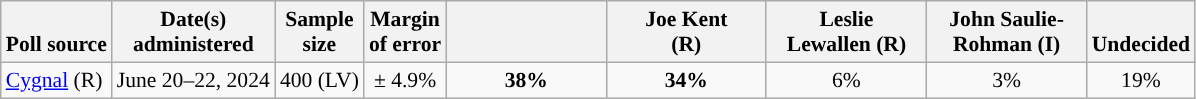<table class="wikitable" style="font-size:90%;text-align:center;">
<tr valign=bottom>
<th>Poll source</th>
<th>Date(s)<br>administered</th>
<th>Sample<br>size</th>
<th>Margin<br>of error</th>
<th style="width:100px;"><br></th>
<th style="width:100px;">Joe Kent<br>(R)</th>
<th style="width:100px;">Leslie<br>Lewallen (R)</th>
<th style="width:100px;">John Saulie-<br>Rohman (I)</th>
<th>Undecided</th>
</tr>
<tr>
<td style="text-align:left"><a href='#'>Cygnal</a> (R)</td>
<td>June 20–22, 2024</td>
<td>400 (LV)</td>
<td>± 4.9%</td>
<td><strong>38%</strong></td>
<td><strong>34%</strong></td>
<td>6%</td>
<td>3%</td>
<td>19%</td>
</tr>
</table>
